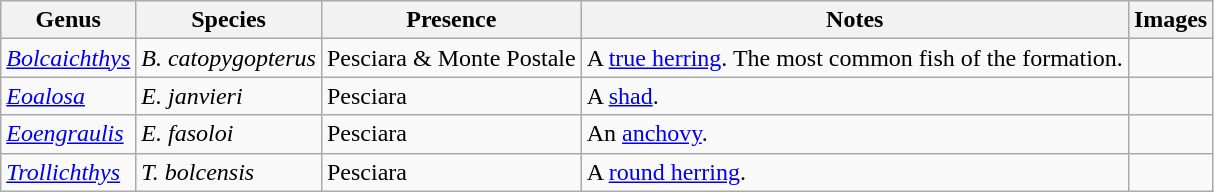<table class="wikitable" align="center">
<tr>
<th>Genus</th>
<th>Species</th>
<th>Presence</th>
<th>Notes</th>
<th>Images</th>
</tr>
<tr>
<td><em><a href='#'>Bolcaichthys</a></em></td>
<td><em>B. catopygopterus</em></td>
<td>Pesciara & Monte Postale</td>
<td>A <a href='#'>true herring</a>. The most common fish of the formation.</td>
<td></td>
</tr>
<tr>
<td><em><a href='#'>Eoalosa</a></em></td>
<td><em>E. janvieri</em></td>
<td>Pesciara</td>
<td>A <a href='#'>shad</a>.</td>
<td></td>
</tr>
<tr>
<td><em><a href='#'>Eoengraulis</a></em></td>
<td><em>E. fasoloi</em></td>
<td>Pesciara</td>
<td>An <a href='#'>anchovy</a>.</td>
<td></td>
</tr>
<tr>
<td><em><a href='#'>Trollichthys</a></em></td>
<td><em>T. bolcensis</em></td>
<td>Pesciara</td>
<td>A <a href='#'>round herring</a>.</td>
<td></td>
</tr>
</table>
